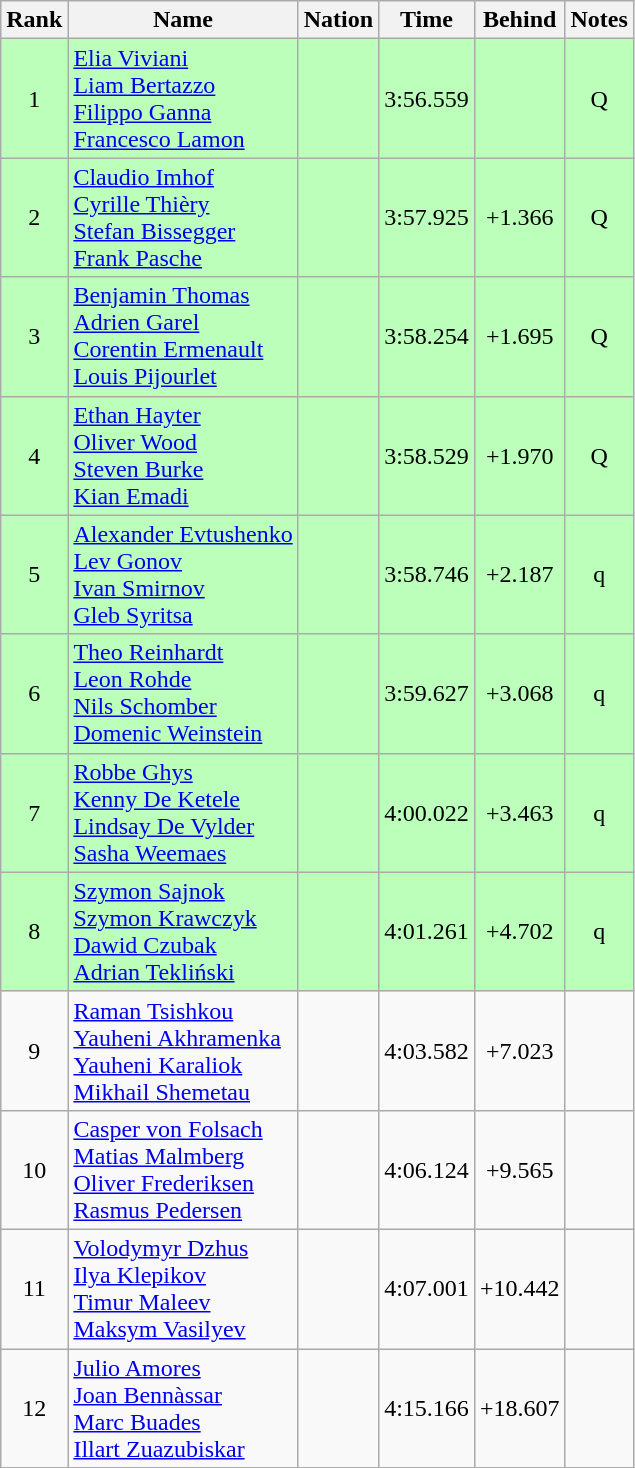<table class="wikitable sortable" style="text-align:center">
<tr>
<th>Rank</th>
<th>Name</th>
<th>Nation</th>
<th>Time</th>
<th>Behind</th>
<th>Notes</th>
</tr>
<tr bgcolor="bbffbb">
<td>1</td>
<td align=left><a href='#'>Elia Viviani</a><br><a href='#'>Liam Bertazzo</a><br><a href='#'>Filippo Ganna</a><br><a href='#'>Francesco Lamon</a></td>
<td align=left></td>
<td>3:56.559</td>
<td></td>
<td>Q</td>
</tr>
<tr bgcolor="bbffbb">
<td>2</td>
<td align=left><a href='#'>Claudio Imhof</a><br><a href='#'>Cyrille Thièry</a><br><a href='#'>Stefan Bissegger</a><br><a href='#'>Frank Pasche</a></td>
<td align=left></td>
<td>3:57.925</td>
<td>+1.366</td>
<td>Q</td>
</tr>
<tr bgcolor="bbffbb">
<td>3</td>
<td align=left><a href='#'>Benjamin Thomas</a><br><a href='#'>Adrien Garel</a><br><a href='#'>Corentin Ermenault</a><br><a href='#'>Louis Pijourlet</a></td>
<td align=left></td>
<td>3:58.254</td>
<td>+1.695</td>
<td>Q</td>
</tr>
<tr bgcolor="bbffbb">
<td>4</td>
<td align=left><a href='#'>Ethan Hayter</a><br><a href='#'>Oliver Wood</a><br><a href='#'>Steven Burke</a><br><a href='#'>Kian Emadi</a></td>
<td align=left></td>
<td>3:58.529</td>
<td>+1.970</td>
<td>Q</td>
</tr>
<tr bgcolor="bbffbb">
<td>5</td>
<td align=left><a href='#'>Alexander Evtushenko</a><br><a href='#'>Lev Gonov</a><br><a href='#'>Ivan Smirnov</a><br><a href='#'>Gleb Syritsa</a></td>
<td align=left></td>
<td>3:58.746</td>
<td>+2.187</td>
<td>q</td>
</tr>
<tr bgcolor="bbffbb">
<td>6</td>
<td align=left><a href='#'>Theo Reinhardt</a><br><a href='#'>Leon Rohde</a><br><a href='#'>Nils Schomber</a><br><a href='#'>Domenic Weinstein</a></td>
<td align=left></td>
<td>3:59.627</td>
<td>+3.068</td>
<td>q</td>
</tr>
<tr bgcolor="bbffbb">
<td>7</td>
<td align=left><a href='#'>Robbe Ghys</a><br><a href='#'>Kenny De Ketele</a><br><a href='#'>Lindsay De Vylder</a><br><a href='#'>Sasha Weemaes</a></td>
<td align=left></td>
<td>4:00.022</td>
<td>+3.463</td>
<td>q</td>
</tr>
<tr bgcolor="bbffbb">
<td>8</td>
<td align=left><a href='#'>Szymon Sajnok</a><br><a href='#'>Szymon Krawczyk</a><br><a href='#'>Dawid Czubak</a><br><a href='#'>Adrian Tekliński</a></td>
<td align=left></td>
<td>4:01.261</td>
<td>+4.702</td>
<td>q</td>
</tr>
<tr>
<td>9</td>
<td align=left><a href='#'>Raman Tsishkou</a><br><a href='#'>Yauheni Akhramenka</a><br><a href='#'>Yauheni Karaliok</a><br><a href='#'>Mikhail Shemetau</a></td>
<td align=left></td>
<td>4:03.582</td>
<td>+7.023</td>
<td></td>
</tr>
<tr>
<td>10</td>
<td align=left><a href='#'>Casper von Folsach</a><br><a href='#'>Matias Malmberg</a><br><a href='#'>Oliver Frederiksen</a><br><a href='#'>Rasmus Pedersen</a></td>
<td align=left></td>
<td>4:06.124</td>
<td>+9.565</td>
<td></td>
</tr>
<tr>
<td>11</td>
<td align=left><a href='#'>Volodymyr Dzhus</a><br><a href='#'>Ilya Klepikov</a><br><a href='#'>Timur Maleev</a><br><a href='#'>Maksym Vasilyev</a></td>
<td align=left></td>
<td>4:07.001</td>
<td>+10.442</td>
<td></td>
</tr>
<tr>
<td>12</td>
<td align=left><a href='#'>Julio Amores</a><br><a href='#'>Joan Bennàssar</a><br><a href='#'>Marc Buades</a><br><a href='#'>Illart Zuazubiskar</a></td>
<td align=left></td>
<td>4:15.166</td>
<td>+18.607</td>
<td></td>
</tr>
</table>
